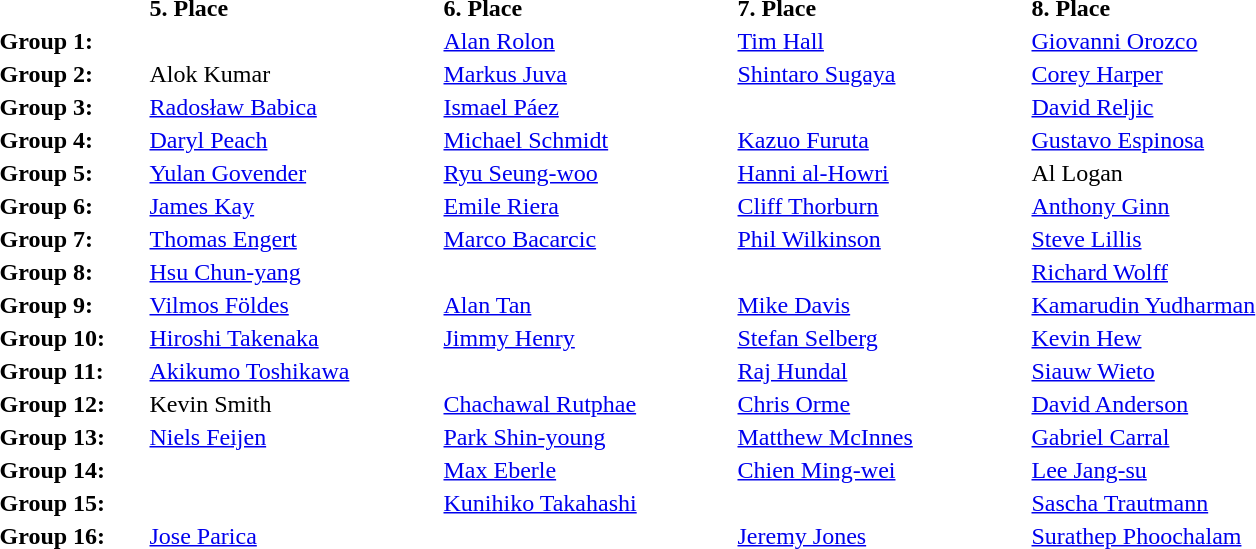<table>
<tr>
<th style="width:6em"></th>
<th style="width:12em" align="left">5. Place</th>
<th style="width:12em" align="left">6. Place</th>
<th style="width:12em" align="left">7. Place</th>
<th style="width:12em" align="left">8. Place</th>
</tr>
<tr>
<td><strong>Group 1:</strong></td>
<td> </td>
<td> <a href='#'>Alan Rolon</a></td>
<td> <a href='#'>Tim Hall</a></td>
<td> <a href='#'>Giovanni Orozco</a></td>
</tr>
<tr>
<td><strong>Group 2:</strong></td>
<td> Alok Kumar</td>
<td> <a href='#'>Markus Juva</a></td>
<td> <a href='#'>Shintaro Sugaya</a></td>
<td> <a href='#'>Corey Harper</a></td>
</tr>
<tr>
<td><strong>Group 3:</strong></td>
<td> <a href='#'>Radosław Babica</a></td>
<td> <a href='#'>Ismael Páez</a></td>
<td> </td>
<td> <a href='#'>David Reljic</a></td>
</tr>
<tr>
<td><strong>Group 4:</strong></td>
<td> <a href='#'>Daryl Peach</a></td>
<td> <a href='#'>Michael Schmidt</a></td>
<td> <a href='#'>Kazuo Furuta</a></td>
<td> <a href='#'>Gustavo Espinosa</a></td>
</tr>
<tr>
<td><strong>Group 5:</strong></td>
<td> <a href='#'>Yulan Govender</a></td>
<td> <a href='#'>Ryu Seung-woo</a></td>
<td> <a href='#'>Hanni al-Howri</a></td>
<td> Al Logan</td>
</tr>
<tr>
<td><strong>Group 6:</strong></td>
<td> <a href='#'>James Kay</a></td>
<td> <a href='#'>Emile Riera</a></td>
<td> <a href='#'>Cliff Thorburn</a></td>
<td> <a href='#'>Anthony Ginn</a></td>
</tr>
<tr>
<td><strong>Group 7:</strong></td>
<td> <a href='#'>Thomas Engert</a></td>
<td> <a href='#'>Marco Bacarcic</a></td>
<td> <a href='#'>Phil Wilkinson</a></td>
<td> <a href='#'>Steve Lillis</a></td>
</tr>
<tr>
<td><strong>Group 8:</strong></td>
<td> <a href='#'>Hsu Chun-yang</a></td>
<td> </td>
<td> </td>
<td> <a href='#'>Richard Wolff</a></td>
</tr>
<tr>
<td><strong>Group 9:</strong></td>
<td> <a href='#'>Vilmos Földes</a></td>
<td> <a href='#'>Alan Tan</a></td>
<td> <a href='#'>Mike Davis</a></td>
<td> <a href='#'>Kamarudin Yudharman</a></td>
</tr>
<tr>
<td><strong>Group 10:</strong></td>
<td> <a href='#'>Hiroshi Takenaka</a></td>
<td> <a href='#'>Jimmy Henry</a></td>
<td> <a href='#'>Stefan Selberg</a></td>
<td> <a href='#'>Kevin Hew</a></td>
</tr>
<tr>
<td><strong>Group 11:</strong></td>
<td> <a href='#'>Akikumo Toshikawa</a></td>
<td> </td>
<td> <a href='#'>Raj Hundal</a></td>
<td> <a href='#'>Siauw Wieto</a></td>
</tr>
<tr>
<td><strong>Group 12:</strong></td>
<td> Kevin Smith</td>
<td> <a href='#'>Chachawal Rutphae</a></td>
<td> <a href='#'>Chris Orme</a></td>
<td> <a href='#'>David Anderson</a></td>
</tr>
<tr>
<td><strong>Group 13:</strong></td>
<td> <a href='#'>Niels Feijen</a></td>
<td> <a href='#'>Park Shin-young</a></td>
<td> <a href='#'>Matthew McInnes</a></td>
<td> <a href='#'>Gabriel Carral</a></td>
</tr>
<tr>
<td><strong>Group 14:</strong></td>
<td> </td>
<td> <a href='#'>Max Eberle</a></td>
<td> <a href='#'>Chien Ming-wei</a></td>
<td> <a href='#'>Lee Jang-su</a></td>
</tr>
<tr>
<td><strong>Group 15:</strong></td>
<td> </td>
<td> <a href='#'>Kunihiko Takahashi</a></td>
<td> </td>
<td> <a href='#'>Sascha Trautmann</a></td>
</tr>
<tr>
<td><strong>Group 16:</strong></td>
<td> <a href='#'>Jose Parica</a></td>
<td> </td>
<td> <a href='#'>Jeremy Jones</a></td>
<td> <a href='#'>Surathep Phoochalam</a></td>
</tr>
</table>
